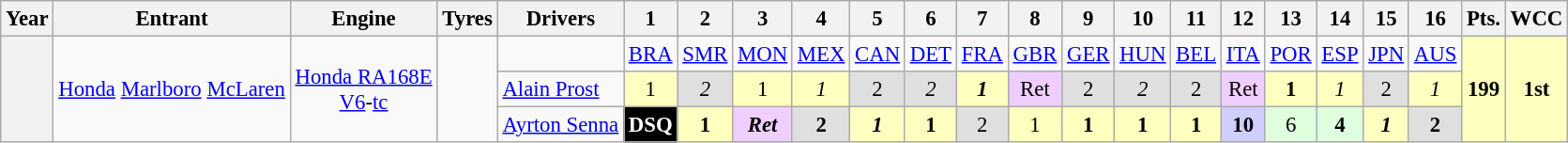<table class="wikitable" style="text-align:center; font-size:95%">
<tr>
<th>Year</th>
<th>Entrant</th>
<th>Engine</th>
<th>Tyres</th>
<th>Drivers</th>
<th>1</th>
<th>2</th>
<th>3</th>
<th>4</th>
<th>5</th>
<th>6</th>
<th>7</th>
<th>8</th>
<th>9</th>
<th>10</th>
<th>11</th>
<th>12</th>
<th>13</th>
<th>14</th>
<th>15</th>
<th>16</th>
<th>Pts.</th>
<th>WCC</th>
</tr>
<tr>
<th rowspan="3"></th>
<td rowspan="3"><a href='#'>Honda</a> <a href='#'>Marlboro</a> <a href='#'>McLaren</a></td>
<td rowspan="3"><a href='#'>Honda RA168E</a><br><a href='#'>V6</a>-<a href='#'>tc</a></td>
<td rowspan="3"></td>
<td></td>
<td><a href='#'>BRA</a></td>
<td><a href='#'>SMR</a></td>
<td><a href='#'>MON</a></td>
<td><a href='#'>MEX</a></td>
<td><a href='#'>CAN</a></td>
<td><a href='#'>DET</a></td>
<td><a href='#'>FRA</a></td>
<td><a href='#'>GBR</a></td>
<td><a href='#'>GER</a></td>
<td><a href='#'>HUN</a></td>
<td><a href='#'>BEL</a></td>
<td><a href='#'>ITA</a></td>
<td><a href='#'>POR</a></td>
<td><a href='#'>ESP</a></td>
<td><a href='#'>JPN</a></td>
<td><a href='#'>AUS</a></td>
<td rowspan="3" style="background-color:#ffffbf;"><strong>199</strong></td>
<td rowspan="3" style="background-color:#ffffbf;"><strong>1st</strong></td>
</tr>
<tr>
<td align="left"><a href='#'>Alain Prost</a></td>
<td style="background-color:#ffffbf">1</td>
<td style="background-color:#dfdfdf"><em>2</em></td>
<td style="background-color:#ffffbf">1</td>
<td style="background-color:#ffffbf"><em>1</em></td>
<td style="background-color:#dfdfdf">2</td>
<td style="background-color:#dfdfdf"><em>2</em></td>
<td style="background-color:#ffffbf"><strong><em>1</em></strong></td>
<td style="background-color:#efcfff">Ret</td>
<td style="background-color:#dfdfdf">2</td>
<td style="background-color:#dfdfdf"><em>2</em></td>
<td style="background-color:#dfdfdf">2</td>
<td style="background-color:#efcfff">Ret</td>
<td style="background-color:#ffffbf"><strong>1</strong></td>
<td style="background-color:#ffffbf"><em>1</em></td>
<td style="background-color:#dfdfdf">2</td>
<td style="background-color:#ffffbf"><em>1</em></td>
</tr>
<tr>
<td align="left"><a href='#'>Ayrton Senna</a></td>
<td style="background-color:#000000; color:white;"><strong>DSQ</strong></td>
<td style="background-color:#ffffbf"><strong>1</strong></td>
<td style="background-color:#efcfff"><strong><em>Ret</em></strong></td>
<td style="background-color:#dfdfdf"><strong>2</strong></td>
<td style="background-color:#ffffbf"><strong><em>1</em></strong></td>
<td style="background-color:#ffffbf"><strong>1</strong></td>
<td style="background-color:#dfdfdf">2</td>
<td style="background-color:#ffffbf">1</td>
<td style="background-color:#ffffbf"><strong>1</strong></td>
<td style="background-color:#ffffbf"><strong>1</strong></td>
<td style="background-color:#ffffbf"><strong>1</strong></td>
<td style="background-color:#cfcfff"><strong>10</strong></td>
<td style="background-color:#dfffdf">6</td>
<td style="background-color:#dfffdf"><strong>4</strong></td>
<td style="background-color:#ffffbf"><strong><em>1</em></strong></td>
<td style="background-color:#dfdfdf"><strong>2</strong></td>
</tr>
</table>
